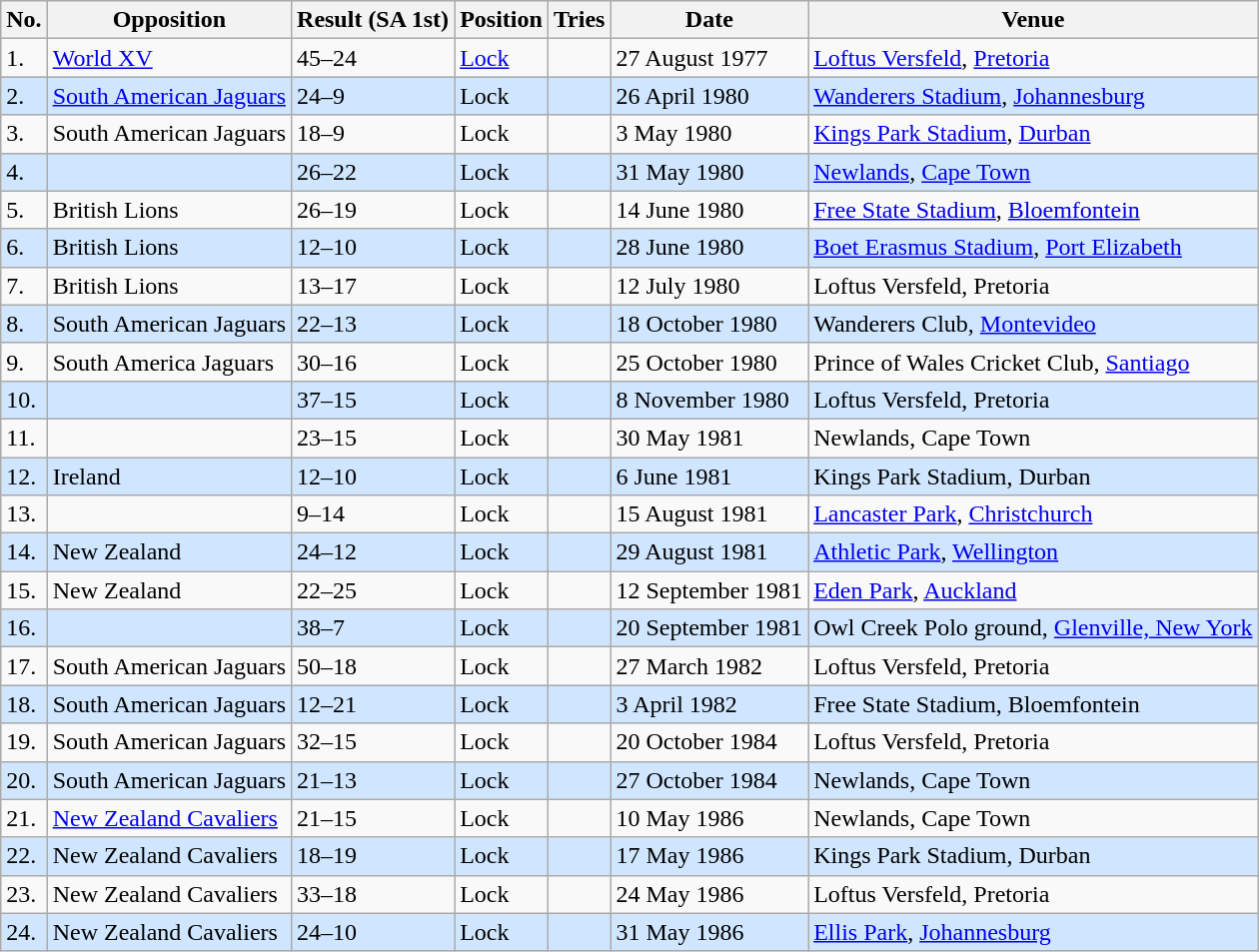<table class="wikitable sortable">
<tr>
<th>No.</th>
<th>Opposition</th>
<th>Result (SA 1st)</th>
<th>Position</th>
<th>Tries</th>
<th>Date</th>
<th>Venue</th>
</tr>
<tr>
<td>1.</td>
<td><a href='#'>World XV</a></td>
<td>45–24</td>
<td><a href='#'>Lock</a></td>
<td></td>
<td>27 August 1977</td>
<td><a href='#'>Loftus Versfeld</a>, <a href='#'>Pretoria</a></td>
</tr>
<tr style="background: #D0E6FF;">
<td>2.</td>
<td> <a href='#'>South American Jaguars</a></td>
<td>24–9</td>
<td>Lock</td>
<td></td>
<td>26 April 1980</td>
<td><a href='#'>Wanderers Stadium</a>, <a href='#'>Johannesburg</a></td>
</tr>
<tr>
<td>3.</td>
<td> South American Jaguars</td>
<td>18–9</td>
<td>Lock</td>
<td></td>
<td>3 May 1980</td>
<td><a href='#'>Kings Park Stadium</a>, <a href='#'>Durban</a></td>
</tr>
<tr style="background: #D0E6FF;">
<td>4.</td>
<td></td>
<td>26–22</td>
<td>Lock</td>
<td></td>
<td>31 May 1980</td>
<td><a href='#'>Newlands</a>, <a href='#'>Cape Town</a></td>
</tr>
<tr>
<td>5.</td>
<td> British Lions</td>
<td>26–19</td>
<td>Lock</td>
<td></td>
<td>14 June 1980</td>
<td><a href='#'>Free State Stadium</a>, <a href='#'>Bloemfontein</a></td>
</tr>
<tr style="background: #D0E6FF;">
<td>6.</td>
<td> British Lions</td>
<td>12–10</td>
<td>Lock</td>
<td></td>
<td>28 June 1980</td>
<td><a href='#'>Boet Erasmus Stadium</a>, <a href='#'>Port Elizabeth</a></td>
</tr>
<tr>
<td>7.</td>
<td> British Lions</td>
<td>13–17</td>
<td>Lock</td>
<td></td>
<td>12 July 1980</td>
<td>Loftus Versfeld, Pretoria</td>
</tr>
<tr style="background: #D0E6FF;">
<td>8.</td>
<td> South American Jaguars</td>
<td>22–13</td>
<td>Lock</td>
<td></td>
<td>18 October 1980</td>
<td>Wanderers Club, <a href='#'>Montevideo</a></td>
</tr>
<tr>
<td>9.</td>
<td> South America Jaguars</td>
<td>30–16</td>
<td>Lock</td>
<td></td>
<td>25 October 1980</td>
<td>Prince of Wales Cricket Club, <a href='#'>Santiago</a></td>
</tr>
<tr style="background: #D0E6FF;">
<td>10.</td>
<td></td>
<td>37–15</td>
<td>Lock</td>
<td></td>
<td>8 November 1980</td>
<td>Loftus Versfeld, Pretoria</td>
</tr>
<tr>
<td>11.</td>
<td></td>
<td>23–15</td>
<td>Lock</td>
<td></td>
<td>30 May 1981</td>
<td>Newlands, Cape Town</td>
</tr>
<tr style="background: #D0E6FF;">
<td>12.</td>
<td> Ireland</td>
<td>12–10</td>
<td>Lock</td>
<td></td>
<td>6 June 1981</td>
<td>Kings Park Stadium, Durban</td>
</tr>
<tr>
<td>13.</td>
<td></td>
<td>9–14</td>
<td>Lock</td>
<td></td>
<td>15 August 1981</td>
<td><a href='#'>Lancaster Park</a>, <a href='#'>Christchurch</a></td>
</tr>
<tr style="background: #D0E6FF;">
<td>14.</td>
<td> New Zealand</td>
<td>24–12</td>
<td>Lock</td>
<td></td>
<td>29 August 1981</td>
<td><a href='#'>Athletic Park</a>, <a href='#'>Wellington</a></td>
</tr>
<tr>
<td>15.</td>
<td> New Zealand</td>
<td>22–25</td>
<td>Lock</td>
<td></td>
<td>12 September 1981</td>
<td><a href='#'>Eden Park</a>, <a href='#'>Auckland</a></td>
</tr>
<tr style="background: #D0E6FF;">
<td>16.</td>
<td></td>
<td>38–7</td>
<td>Lock</td>
<td></td>
<td>20 September 1981</td>
<td>Owl Creek Polo ground, <a href='#'>Glenville, New York</a></td>
</tr>
<tr>
<td>17.</td>
<td> South American Jaguars</td>
<td>50–18</td>
<td>Lock</td>
<td></td>
<td>27 March 1982</td>
<td>Loftus Versfeld, Pretoria</td>
</tr>
<tr style="background: #D0E6FF;">
<td>18.</td>
<td> South American Jaguars</td>
<td>12–21</td>
<td>Lock</td>
<td></td>
<td>3 April 1982</td>
<td>Free State Stadium, Bloemfontein</td>
</tr>
<tr>
<td>19.</td>
<td> South American Jaguars</td>
<td>32–15</td>
<td>Lock</td>
<td></td>
<td>20 October 1984</td>
<td>Loftus Versfeld, Pretoria</td>
</tr>
<tr style="background: #D0E6FF;">
<td>20.</td>
<td> South American Jaguars</td>
<td>21–13</td>
<td>Lock</td>
<td></td>
<td>27 October 1984</td>
<td>Newlands, Cape Town</td>
</tr>
<tr>
<td>21.</td>
<td><a href='#'>New Zealand Cavaliers</a></td>
<td>21–15</td>
<td>Lock</td>
<td></td>
<td>10 May 1986</td>
<td>Newlands, Cape Town</td>
</tr>
<tr style="background: #D0E6FF;">
<td>22.</td>
<td>New Zealand Cavaliers</td>
<td>18–19</td>
<td>Lock</td>
<td></td>
<td>17 May 1986</td>
<td>Kings Park Stadium, Durban</td>
</tr>
<tr>
<td>23.</td>
<td>New Zealand Cavaliers</td>
<td>33–18</td>
<td>Lock</td>
<td></td>
<td>24 May 1986</td>
<td>Loftus Versfeld, Pretoria</td>
</tr>
<tr style="background: #D0E6FF;">
<td>24.</td>
<td>New Zealand Cavaliers</td>
<td>24–10</td>
<td>Lock</td>
<td></td>
<td>31 May 1986</td>
<td><a href='#'>Ellis Park</a>, <a href='#'>Johannesburg</a></td>
</tr>
</table>
